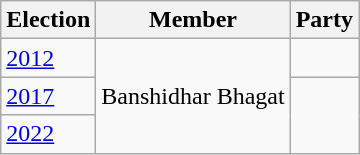<table class="wikitable sortable">
<tr>
<th>Election</th>
<th>Member</th>
<th colspan=2>Party</th>
</tr>
<tr>
<td><a href='#'>2012</a></td>
<td rowspan=3>Banshidhar Bhagat</td>
<td></td>
</tr>
<tr>
<td><a href='#'>2017</a></td>
</tr>
<tr>
<td><a href='#'>2022</a></td>
</tr>
</table>
